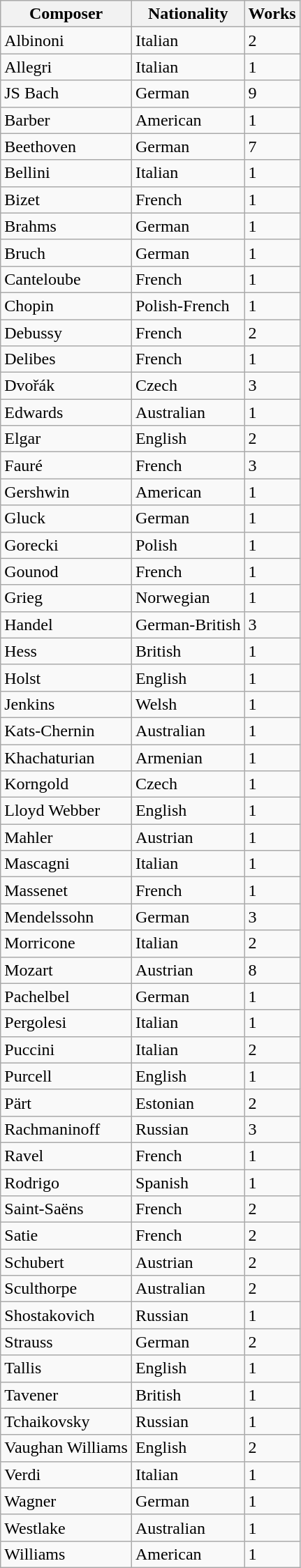<table class="wikitable sortable">
<tr>
<th>Composer</th>
<th>Nationality</th>
<th>Works</th>
</tr>
<tr>
<td>Albinoni</td>
<td>Italian</td>
<td>2</td>
</tr>
<tr>
<td>Allegri</td>
<td>Italian</td>
<td>1</td>
</tr>
<tr>
<td>JS Bach</td>
<td>German</td>
<td>9</td>
</tr>
<tr>
<td>Barber</td>
<td>American</td>
<td>1</td>
</tr>
<tr>
<td>Beethoven</td>
<td>German</td>
<td>7</td>
</tr>
<tr>
<td>Bellini</td>
<td>Italian</td>
<td>1</td>
</tr>
<tr>
<td>Bizet</td>
<td>French</td>
<td>1</td>
</tr>
<tr>
<td>Brahms</td>
<td>German</td>
<td>1</td>
</tr>
<tr>
<td>Bruch</td>
<td>German</td>
<td>1</td>
</tr>
<tr>
<td>Canteloube</td>
<td>French</td>
<td>1</td>
</tr>
<tr>
<td>Chopin</td>
<td>Polish-French</td>
<td>1</td>
</tr>
<tr>
<td>Debussy</td>
<td>French</td>
<td>2</td>
</tr>
<tr>
<td>Delibes</td>
<td>French</td>
<td>1</td>
</tr>
<tr>
<td>Dvořák</td>
<td>Czech</td>
<td>3</td>
</tr>
<tr>
<td>Edwards</td>
<td>Australian</td>
<td>1</td>
</tr>
<tr>
<td>Elgar</td>
<td>English</td>
<td>2</td>
</tr>
<tr>
<td>Fauré</td>
<td>French</td>
<td>3</td>
</tr>
<tr>
<td>Gershwin</td>
<td>American</td>
<td>1</td>
</tr>
<tr>
<td>Gluck</td>
<td>German</td>
<td>1</td>
</tr>
<tr>
<td>Gorecki</td>
<td>Polish</td>
<td>1</td>
</tr>
<tr>
<td>Gounod</td>
<td>French</td>
<td>1</td>
</tr>
<tr>
<td>Grieg</td>
<td>Norwegian</td>
<td>1</td>
</tr>
<tr>
<td>Handel</td>
<td>German-British</td>
<td>3</td>
</tr>
<tr>
<td>Hess</td>
<td>British</td>
<td>1</td>
</tr>
<tr>
<td>Holst</td>
<td>English</td>
<td>1</td>
</tr>
<tr>
<td>Jenkins</td>
<td>Welsh</td>
<td>1</td>
</tr>
<tr>
<td>Kats-Chernin</td>
<td>Australian</td>
<td>1</td>
</tr>
<tr>
<td>Khachaturian</td>
<td>Armenian</td>
<td>1</td>
</tr>
<tr>
<td>Korngold</td>
<td>Czech</td>
<td>1</td>
</tr>
<tr>
<td>Lloyd Webber</td>
<td>English</td>
<td>1</td>
</tr>
<tr>
<td>Mahler</td>
<td>Austrian</td>
<td>1</td>
</tr>
<tr>
<td>Mascagni</td>
<td>Italian</td>
<td>1</td>
</tr>
<tr>
<td>Massenet</td>
<td>French</td>
<td>1</td>
</tr>
<tr>
<td>Mendelssohn</td>
<td>German</td>
<td>3</td>
</tr>
<tr>
<td>Morricone</td>
<td>Italian</td>
<td>2</td>
</tr>
<tr>
<td>Mozart</td>
<td>Austrian</td>
<td>8</td>
</tr>
<tr>
<td>Pachelbel</td>
<td>German</td>
<td>1</td>
</tr>
<tr>
<td>Pergolesi</td>
<td>Italian</td>
<td>1</td>
</tr>
<tr>
<td>Puccini</td>
<td>Italian</td>
<td>2</td>
</tr>
<tr>
<td>Purcell</td>
<td>English</td>
<td>1</td>
</tr>
<tr>
<td>Pärt</td>
<td>Estonian</td>
<td>2</td>
</tr>
<tr>
<td>Rachmaninoff</td>
<td>Russian</td>
<td>3</td>
</tr>
<tr>
<td>Ravel</td>
<td>French</td>
<td>1</td>
</tr>
<tr>
<td>Rodrigo</td>
<td>Spanish</td>
<td>1</td>
</tr>
<tr>
<td>Saint-Saëns</td>
<td>French</td>
<td>2</td>
</tr>
<tr>
<td>Satie</td>
<td>French</td>
<td>2</td>
</tr>
<tr>
<td>Schubert</td>
<td>Austrian</td>
<td>2</td>
</tr>
<tr>
<td>Sculthorpe</td>
<td>Australian</td>
<td>2</td>
</tr>
<tr>
<td>Shostakovich</td>
<td>Russian</td>
<td>1</td>
</tr>
<tr>
<td>Strauss</td>
<td>German</td>
<td>2</td>
</tr>
<tr>
<td>Tallis</td>
<td>English</td>
<td>1</td>
</tr>
<tr>
<td>Tavener</td>
<td>British</td>
<td>1</td>
</tr>
<tr>
<td>Tchaikovsky</td>
<td>Russian</td>
<td>1</td>
</tr>
<tr>
<td>Vaughan Williams</td>
<td>English</td>
<td>2</td>
</tr>
<tr>
<td>Verdi</td>
<td>Italian</td>
<td>1</td>
</tr>
<tr>
<td>Wagner</td>
<td>German</td>
<td>1</td>
</tr>
<tr>
<td>Westlake</td>
<td>Australian</td>
<td>1</td>
</tr>
<tr>
<td>Williams</td>
<td>American</td>
<td>1</td>
</tr>
</table>
